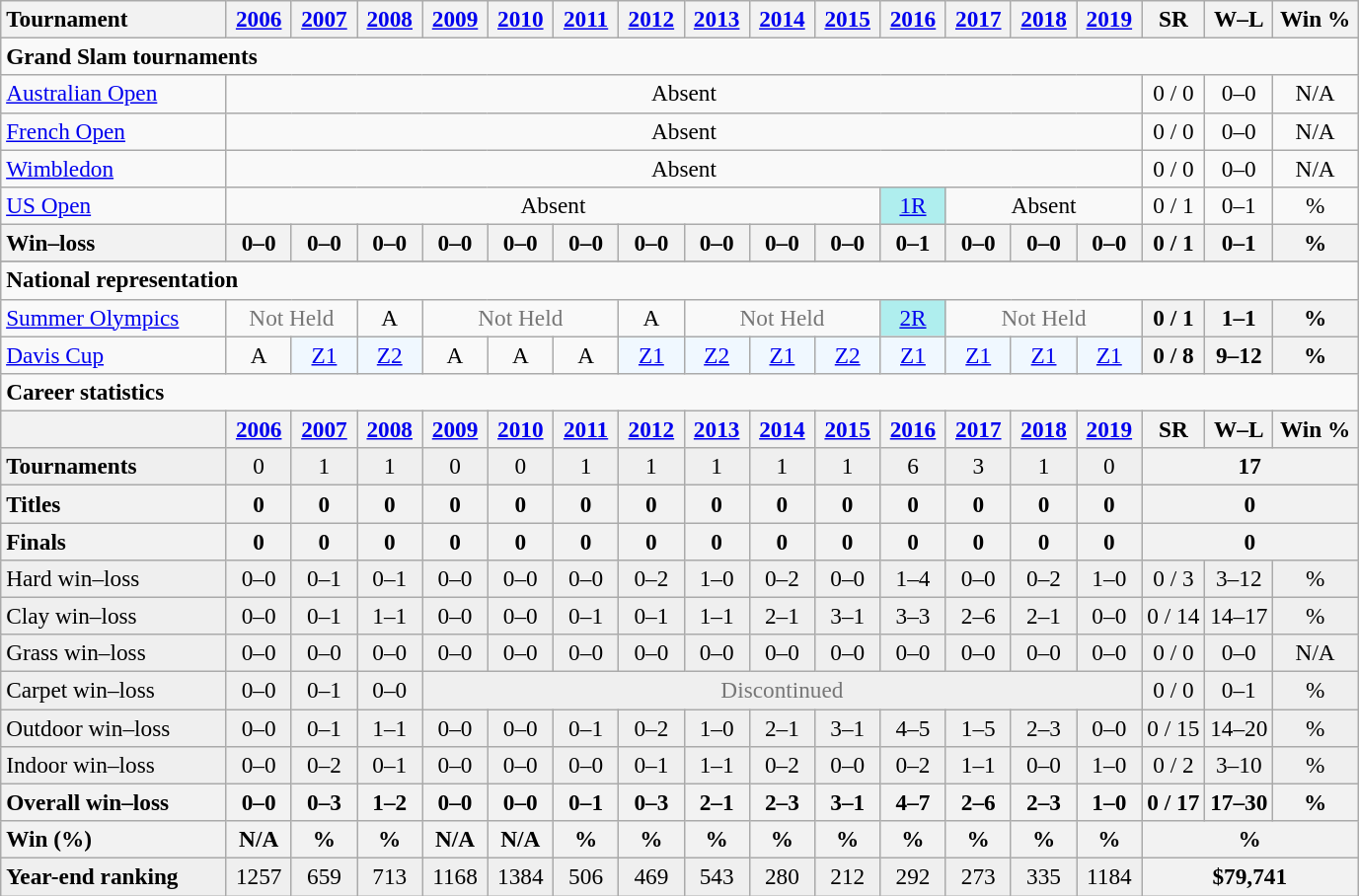<table class=wikitable style=text-align:center;font-size:97%>
<tr>
<th width=145 style="text-align:left;">Tournament</th>
<th width="37"><a href='#'>2006</a></th>
<th width=37><a href='#'>2007</a></th>
<th width=37><a href='#'>2008</a></th>
<th width=37><a href='#'>2009</a></th>
<th width=37><a href='#'>2010</a></th>
<th width=37><a href='#'>2011</a></th>
<th width=37><a href='#'>2012</a></th>
<th width=37><a href='#'>2013</a></th>
<th width=37><a href='#'>2014</a></th>
<th width=37><a href='#'>2015</a></th>
<th width=37><a href='#'>2016</a></th>
<th width=37><a href='#'>2017</a></th>
<th width=37><a href='#'>2018</a></th>
<th width=37><a href='#'>2019</a></th>
<th>SR</th>
<th>W–L</th>
<th width=50>Win %</th>
</tr>
<tr>
<td colspan="18" style="text-align:left;"><strong>Grand Slam tournaments</strong></td>
</tr>
<tr>
<td align=left><a href='#'>Australian Open</a></td>
<td colspan=14>Absent</td>
<td>0 / 0</td>
<td>0–0</td>
<td>N/A</td>
</tr>
<tr>
<td align=left><a href='#'>French Open</a></td>
<td colspan=14>Absent</td>
<td>0 / 0</td>
<td>0–0</td>
<td>N/A</td>
</tr>
<tr>
<td align=left><a href='#'>Wimbledon</a></td>
<td colspan=14>Absent</td>
<td>0 / 0</td>
<td>0–0</td>
<td>N/A</td>
</tr>
<tr>
<td align=left><a href='#'>US Open</a></td>
<td colspan=10>Absent</td>
<td bgcolor=afeeee><a href='#'>1R</a></td>
<td colspan=3>Absent</td>
<td>0 / 1</td>
<td>0–1</td>
<td>%</td>
</tr>
<tr>
<th style=text-align:left>Win–loss</th>
<th>0–0</th>
<th>0–0</th>
<th>0–0</th>
<th>0–0</th>
<th>0–0</th>
<th>0–0</th>
<th>0–0</th>
<th>0–0</th>
<th>0–0</th>
<th>0–0</th>
<th>0–1</th>
<th>0–0</th>
<th>0–0</th>
<th>0–0</th>
<th>0 / 1</th>
<th>0–1</th>
<th>%</th>
</tr>
<tr>
</tr>
<tr>
<td colspan="18" style="text-align:left;"><strong>National representation</strong></td>
</tr>
<tr>
<td align=left><a href='#'>Summer Olympics</a></td>
<td colspan=2 style=color:#767676>Not Held</td>
<td>A</td>
<td colspan=3 style=color:#767676>Not Held</td>
<td>A</td>
<td colspan=3 style=color:#767676>Not Held</td>
<td bgcolor=afeeee><a href='#'>2R</a></td>
<td colspan=3 style=color:#767676>Not Held</td>
<th>0 / 1</th>
<th>1–1</th>
<th>%</th>
</tr>
<tr>
<td align=left><a href='#'>Davis Cup</a></td>
<td>A</td>
<td bgcolor=f0f8ff><a href='#'>Z1</a></td>
<td bgcolor=f0f8ff><a href='#'>Z2</a></td>
<td>A</td>
<td>A</td>
<td>A</td>
<td bgcolor=f0f8ff><a href='#'>Z1</a></td>
<td bgcolor=f0f8ff><a href='#'>Z2</a></td>
<td bgcolor=f0f8ff><a href='#'>Z1</a></td>
<td bgcolor=f0f8ff><a href='#'>Z2</a></td>
<td bgcolor=f0f8ff><a href='#'>Z1</a></td>
<td bgcolor=f0f8ff><a href='#'>Z1</a></td>
<td bgcolor=f0f8ff><a href='#'>Z1</a></td>
<td bgcolor=f0f8ff><a href='#'>Z1</a></td>
<th>0 / 8</th>
<th>9–12</th>
<th>%</th>
</tr>
<tr>
<td colspan="18" style="text-align:left;"><strong>Career statistics</strong></td>
</tr>
<tr>
<th></th>
<th><a href='#'>2006</a></th>
<th><a href='#'>2007</a></th>
<th><a href='#'>2008</a></th>
<th><a href='#'>2009</a></th>
<th><a href='#'>2010</a></th>
<th><a href='#'>2011</a></th>
<th><a href='#'>2012</a></th>
<th><a href='#'>2013</a></th>
<th><a href='#'>2014</a></th>
<th><a href='#'>2015</a></th>
<th><a href='#'>2016</a></th>
<th><a href='#'>2017</a></th>
<th><a href='#'>2018</a></th>
<th><a href='#'>2019</a></th>
<th>SR</th>
<th>W–L</th>
<th>Win %</th>
</tr>
<tr style="background:#efefef;">
<td align=left><strong>Tournaments</strong></td>
<td>0</td>
<td>1</td>
<td>1</td>
<td>0</td>
<td>0</td>
<td>1</td>
<td>1</td>
<td>1</td>
<td>1</td>
<td>1</td>
<td>6</td>
<td>3</td>
<td>1</td>
<td>0</td>
<th colspan=3>17</th>
</tr>
<tr>
<th style=text-align:left>Titles</th>
<th>0</th>
<th>0</th>
<th>0</th>
<th>0</th>
<th>0</th>
<th>0</th>
<th>0</th>
<th>0</th>
<th>0</th>
<th>0</th>
<th>0</th>
<th>0</th>
<th>0</th>
<th>0</th>
<th colspan=3>0</th>
</tr>
<tr>
<th style=text-align:left>Finals</th>
<th>0</th>
<th>0</th>
<th>0</th>
<th>0</th>
<th>0</th>
<th>0</th>
<th>0</th>
<th>0</th>
<th>0</th>
<th>0</th>
<th>0</th>
<th>0</th>
<th>0</th>
<th>0</th>
<th colspan=3>0</th>
</tr>
<tr style="background:#efefef;">
<td align=left>Hard win–loss</td>
<td>0–0</td>
<td>0–1</td>
<td>0–1</td>
<td>0–0</td>
<td>0–0</td>
<td>0–0</td>
<td>0–2</td>
<td>1–0</td>
<td>0–2</td>
<td>0–0</td>
<td>1–4</td>
<td>0–0</td>
<td>0–2</td>
<td>1–0</td>
<td>0 / 3</td>
<td>3–12</td>
<td>%</td>
</tr>
<tr style="background:#efefef;">
<td align=left>Clay win–loss</td>
<td>0–0</td>
<td>0–1</td>
<td>1–1</td>
<td>0–0</td>
<td>0–0</td>
<td>0–1</td>
<td>0–1</td>
<td>1–1</td>
<td>2–1</td>
<td>3–1</td>
<td>3–3</td>
<td>2–6</td>
<td>2–1</td>
<td>0–0</td>
<td>0 / 14</td>
<td>14–17</td>
<td>%</td>
</tr>
<tr style="background:#efefef;">
<td align=left>Grass win–loss</td>
<td>0–0</td>
<td>0–0</td>
<td>0–0</td>
<td>0–0</td>
<td>0–0</td>
<td>0–0</td>
<td>0–0</td>
<td>0–0</td>
<td>0–0</td>
<td>0–0</td>
<td>0–0</td>
<td>0–0</td>
<td>0–0</td>
<td>0–0</td>
<td>0 / 0</td>
<td>0–0</td>
<td>N/A</td>
</tr>
<tr bgcolor=efefef>
<td align=left>Carpet win–loss</td>
<td>0–0</td>
<td>0–1</td>
<td>0–0</td>
<td colspan=11 style=color:#767676>Discontinued</td>
<td>0 / 0</td>
<td>0–1</td>
<td>%</td>
</tr>
<tr style="background:#efefef;">
<td align=left>Outdoor win–loss</td>
<td>0–0</td>
<td>0–1</td>
<td>1–1</td>
<td>0–0</td>
<td>0–0</td>
<td>0–1</td>
<td>0–2</td>
<td>1–0</td>
<td>2–1</td>
<td>3–1</td>
<td>4–5</td>
<td>1–5</td>
<td>2–3</td>
<td>0–0</td>
<td>0 / 15</td>
<td>14–20</td>
<td>%</td>
</tr>
<tr style="background:#efefef;">
<td align=left>Indoor win–loss</td>
<td>0–0</td>
<td>0–2</td>
<td>0–1</td>
<td>0–0</td>
<td>0–0</td>
<td>0–0</td>
<td>0–1</td>
<td>1–1</td>
<td>0–2</td>
<td>0–0</td>
<td>0–2</td>
<td>1–1</td>
<td>0–0</td>
<td>1–0</td>
<td>0 / 2</td>
<td>3–10</td>
<td>%</td>
</tr>
<tr>
<th style=text-align:left>Overall win–loss</th>
<th>0–0</th>
<th>0–3</th>
<th>1–2</th>
<th>0–0</th>
<th>0–0</th>
<th>0–1</th>
<th>0–3</th>
<th>2–1</th>
<th>2–3</th>
<th>3–1</th>
<th>4–7</th>
<th>2–6</th>
<th>2–3</th>
<th>1–0</th>
<th>0 / 17</th>
<th>17–30</th>
<th>%</th>
</tr>
<tr>
<th style=text-align:left>Win (%)</th>
<th>N/A</th>
<th>%</th>
<th>%</th>
<th>N/A</th>
<th>N/A</th>
<th>%</th>
<th>%</th>
<th>%</th>
<th>%</th>
<th>%</th>
<th>%</th>
<th>%</th>
<th>%</th>
<th>%</th>
<th colspan=3>%</th>
</tr>
<tr style="background:#efefef;">
<td align=left><strong>Year-end ranking</strong></td>
<td>1257</td>
<td>659</td>
<td>713</td>
<td>1168</td>
<td>1384</td>
<td>506</td>
<td>469</td>
<td>543</td>
<td>280</td>
<td>212</td>
<td>292</td>
<td>273</td>
<td>335</td>
<td>1184</td>
<th colspan=3>$79,741</th>
</tr>
</table>
